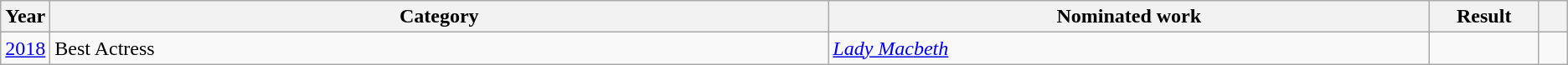<table class="wikitable sortable">
<tr>
<th scope="col" style="width:1em;">Year</th>
<th scope="col" style="width:39em;">Category</th>
<th scope="col" style="width:30em;">Nominated work</th>
<th scope="col" style="width:5em;">Result</th>
<th scope="col" style="width:1em;"class="unsortable"></th>
</tr>
<tr>
<td><a href='#'>2018</a></td>
<td>Best Actress</td>
<td><em><a href='#'>Lady Macbeth</a></em></td>
<td></td>
<td align="center"></td>
</tr>
</table>
